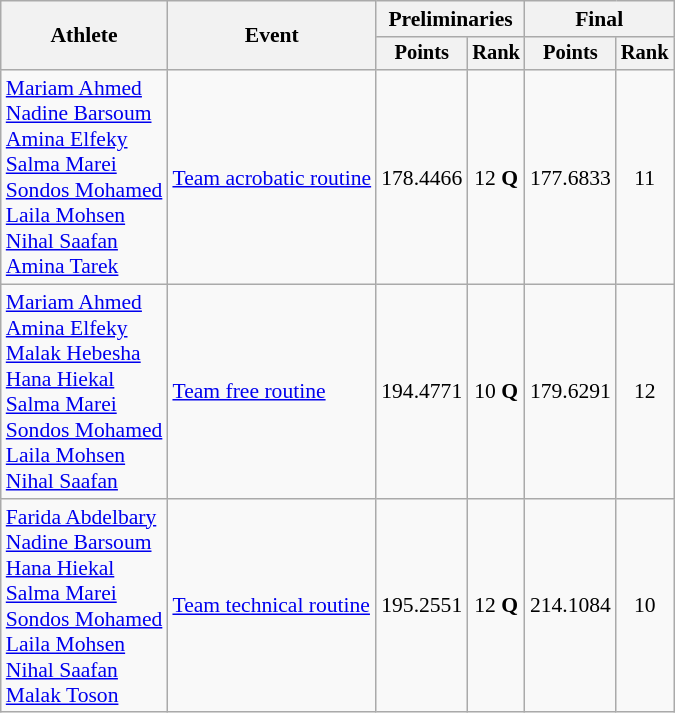<table class="wikitable" style="text-align:center; font-size:90%; ">
<tr>
<th rowspan="2">Athlete</th>
<th rowspan="2">Event</th>
<th colspan="2">Preliminaries</th>
<th colspan="2">Final</th>
</tr>
<tr style="font-size:95%">
<th>Points</th>
<th>Rank</th>
<th>Points</th>
<th>Rank</th>
</tr>
<tr>
<td align=left><a href='#'>Mariam Ahmed</a><br> <a href='#'>Nadine Barsoum</a><br> <a href='#'>Amina Elfeky</a><br> <a href='#'>Salma Marei</a><br> <a href='#'>Sondos Mohamed</a><br> <a href='#'>Laila Mohsen</a><br> <a href='#'>Nihal Saafan</a><br> <a href='#'>Amina Tarek</a></td>
<td align=left><a href='#'>Team acrobatic routine</a></td>
<td>178.4466</td>
<td>12 <strong>Q</strong></td>
<td>177.6833</td>
<td>11</td>
</tr>
<tr>
<td align=left><a href='#'>Mariam Ahmed</a><br> <a href='#'>Amina Elfeky</a><br> <a href='#'>Malak Hebesha</a> <br> <a href='#'>Hana Hiekal</a><br> <a href='#'>Salma Marei</a><br> <a href='#'>Sondos Mohamed</a><br> <a href='#'>Laila Mohsen</a><br> <a href='#'>Nihal Saafan</a></td>
<td align=left><a href='#'>Team free routine</a></td>
<td>194.4771</td>
<td>10 <strong>Q</strong></td>
<td>179.6291</td>
<td>12</td>
</tr>
<tr>
<td align=left><a href='#'>Farida Abdelbary</a><br> <a href='#'>Nadine Barsoum</a><br> <a href='#'>Hana Hiekal</a><br> <a href='#'>Salma Marei</a><br> <a href='#'>Sondos Mohamed</a><br> <a href='#'>Laila Mohsen</a><br> <a href='#'>Nihal Saafan</a><br> <a href='#'>Malak Toson</a></td>
<td align=left><a href='#'>Team technical routine</a></td>
<td>195.2551</td>
<td>12 <strong>Q</strong></td>
<td>214.1084</td>
<td>10</td>
</tr>
</table>
